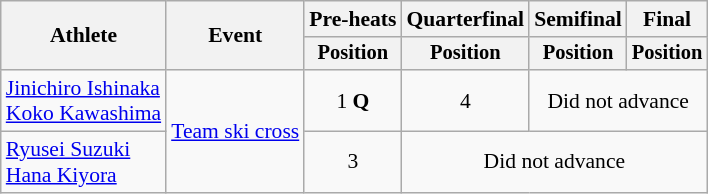<table class="wikitable" style="font-size:90%">
<tr>
<th rowspan="2">Athlete</th>
<th rowspan="2">Event</th>
<th>Pre-heats</th>
<th>Quarterfinal</th>
<th>Semifinal</th>
<th>Final</th>
</tr>
<tr style="font-size:95%">
<th>Position</th>
<th>Position</th>
<th>Position</th>
<th>Position</th>
</tr>
<tr align=center>
<td align=left><a href='#'>Jinichiro Ishinaka</a><br><a href='#'>Koko Kawashima</a></td>
<td align=left rowspan=2><a href='#'>Team ski cross</a></td>
<td>1 <strong>Q</strong></td>
<td>4</td>
<td colspan=2>Did not advance</td>
</tr>
<tr align=center>
<td align=left><a href='#'>Ryusei Suzuki</a><br><a href='#'>Hana Kiyora</a></td>
<td>3</td>
<td colspan=3>Did not advance</td>
</tr>
</table>
